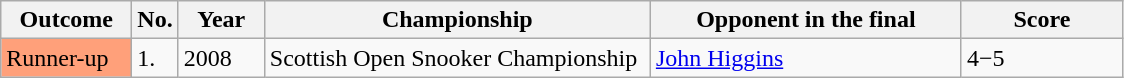<table class="wikitable sortable">
<tr>
<th width="80">Outcome</th>
<th width="20">No.</th>
<th width="50">Year</th>
<th style="width:250px;">Championship</th>
<th style="width:200px;">Opponent in the final</th>
<th style="width:100px;">Score</th>
</tr>
<tr>
<td style="background:#ffa07a;">Runner-up</td>
<td>1.</td>
<td>2008</td>
<td>Scottish Open Snooker Championship</td>
<td> <a href='#'>John Higgins</a></td>
<td>4−5</td>
</tr>
</table>
